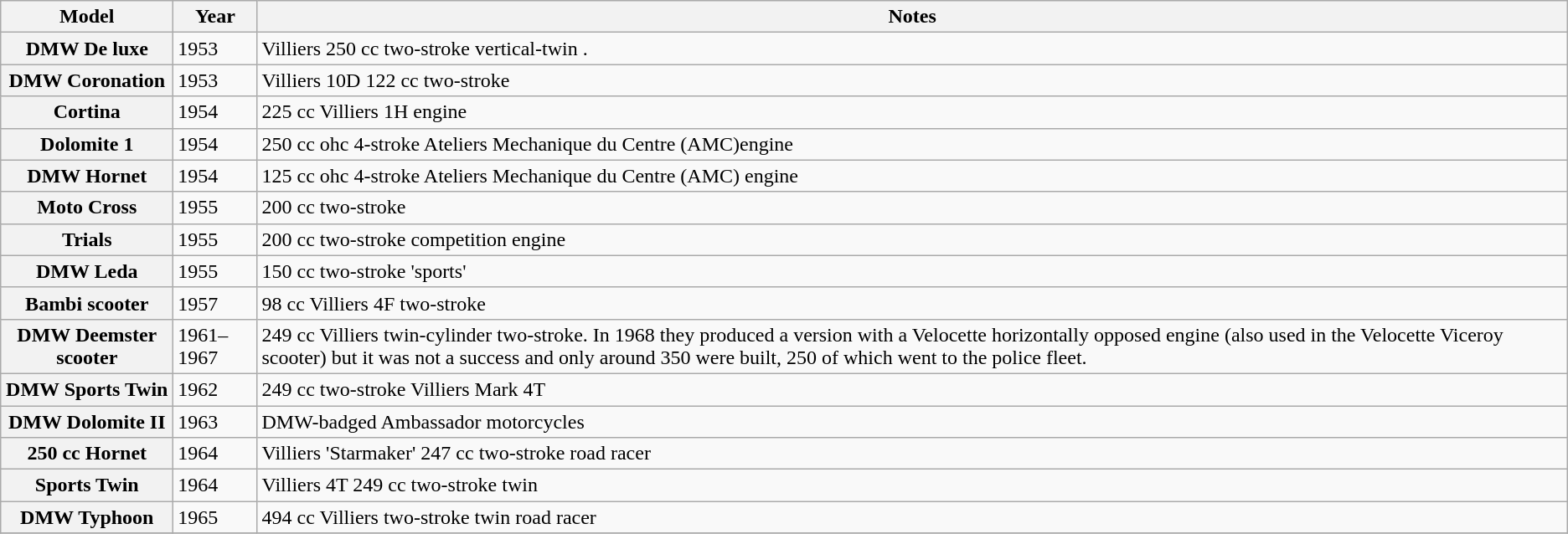<table class="wikitable">
<tr>
<th>Model</th>
<th>Year</th>
<th>Notes</th>
</tr>
<tr>
<th scope = "row">DMW De luxe</th>
<td>1953</td>
<td>Villiers 250 cc two-stroke vertical-twin .</td>
</tr>
<tr>
<th scope = "row">DMW Coronation</th>
<td>1953</td>
<td>Villiers 10D 122 cc two-stroke</td>
</tr>
<tr>
<th scope = "row">Cortina</th>
<td>1954</td>
<td>225 cc Villiers 1H engine</td>
</tr>
<tr>
<th scope = "row">Dolomite 1</th>
<td>1954</td>
<td>250 cc ohc 4-stroke Ateliers Mechanique du Centre (AMC)engine</td>
</tr>
<tr>
<th scope = "row">DMW Hornet</th>
<td>1954</td>
<td>125 cc ohc 4-stroke Ateliers Mechanique du Centre (AMC) engine</td>
</tr>
<tr>
<th scope = "row">Moto Cross</th>
<td>1955</td>
<td>200 cc two-stroke</td>
</tr>
<tr>
<th scope = "row">Trials</th>
<td>1955</td>
<td>200 cc two-stroke competition engine</td>
</tr>
<tr>
<th scope = "row">DMW Leda</th>
<td>1955</td>
<td>150 cc two-stroke 'sports'</td>
</tr>
<tr>
<th scope = "row">Bambi scooter</th>
<td>1957</td>
<td>98 cc Villiers 4F two-stroke</td>
</tr>
<tr>
<th scope = "row">DMW Deemster scooter</th>
<td>1961–1967</td>
<td>249 cc Villiers twin-cylinder two-stroke. In 1968 they produced a version with a Velocette horizontally opposed engine (also used in the Velocette Viceroy scooter) but it was not a success and only around 350 were built, 250 of which went to the police fleet.</td>
</tr>
<tr>
<th scope = "row">DMW Sports Twin</th>
<td>1962</td>
<td>249 cc two-stroke Villiers Mark 4T</td>
</tr>
<tr>
<th scope = "row">DMW Dolomite II</th>
<td>1963</td>
<td>DMW-badged Ambassador motorcycles</td>
</tr>
<tr>
<th scope = "row">250 cc Hornet</th>
<td>1964</td>
<td>Villiers 'Starmaker' 247 cc two-stroke road racer</td>
</tr>
<tr>
<th scope = "row">Sports Twin</th>
<td>1964</td>
<td>Villiers 4T 249 cc two-stroke twin</td>
</tr>
<tr>
<th scope = "row">DMW Typhoon</th>
<td>1965</td>
<td>494 cc Villiers two-stroke twin road racer</td>
</tr>
<tr>
</tr>
</table>
